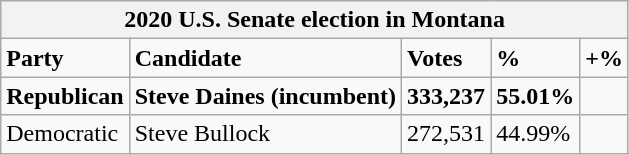<table class="wikitable">
<tr>
<th colspan="5">2020 U.S. Senate election in Montana</th>
</tr>
<tr>
<td><strong>Party</strong></td>
<td><strong>Candidate</strong></td>
<td><strong>Votes</strong></td>
<td><strong>%</strong></td>
<td><strong>+%</strong></td>
</tr>
<tr>
<td><strong>Republican</strong></td>
<td><strong>Steve Daines</strong> <strong>(incumbent)</strong></td>
<td><strong>333,237</strong></td>
<td><strong>55.01%</strong></td>
<td></td>
</tr>
<tr>
<td>Democratic</td>
<td>Steve Bullock</td>
<td>272,531</td>
<td>44.99%</td>
<td></td>
</tr>
</table>
